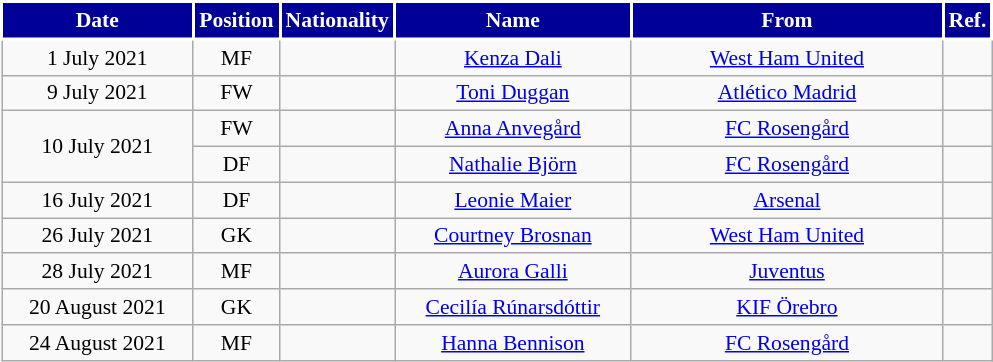<table class="wikitable" style="text-align:center; font-size:90%; ">
<tr>
<th style="background:#000099;color:white;border:2px solid #ffffff; width:120px;">Date</th>
<th style="background:#000099;color:white;border:2px solid #ffffff; width:50px;">Position</th>
<th style="background:#000099;color:white;border:2px solid #ffffff; width:50px;">Nationality</th>
<th style="background:#000099;color:white;border:2px solid #ffffff; width:150px;">Name</th>
<th style="background:#000099;color:white;border:2px solid #ffffff; width:200px;">From</th>
<th style="background:#000099;color:white;border:2px solid #ffffff; width:25px;">Ref.</th>
</tr>
<tr>
<td>1 July 2021</td>
<td>MF</td>
<td></td>
<td><a href='#'>Kenza Dali</a></td>
<td> <a href='#'>West Ham United</a></td>
<td></td>
</tr>
<tr>
<td>9 July 2021</td>
<td>FW</td>
<td></td>
<td><a href='#'>Toni Duggan</a></td>
<td> <a href='#'>Atlético Madrid</a></td>
<td></td>
</tr>
<tr>
<td rowspan="2">10 July 2021</td>
<td>FW</td>
<td></td>
<td><a href='#'>Anna Anvegård</a></td>
<td> <a href='#'>FC Rosengård</a></td>
<td></td>
</tr>
<tr>
<td>DF</td>
<td></td>
<td><a href='#'>Nathalie Björn</a></td>
<td> <a href='#'>FC Rosengård</a></td>
<td></td>
</tr>
<tr>
<td>16 July 2021</td>
<td>DF</td>
<td></td>
<td><a href='#'>Leonie Maier</a></td>
<td> <a href='#'>Arsenal</a></td>
<td></td>
</tr>
<tr>
<td>26 July 2021</td>
<td>GK</td>
<td></td>
<td><a href='#'>Courtney Brosnan</a></td>
<td> <a href='#'>West Ham United</a></td>
<td></td>
</tr>
<tr>
<td>28 July 2021</td>
<td>MF</td>
<td></td>
<td><a href='#'>Aurora Galli</a></td>
<td> <a href='#'>Juventus</a></td>
<td></td>
</tr>
<tr>
<td>20 August 2021</td>
<td>GK</td>
<td></td>
<td><a href='#'>Cecilía Rúnarsdóttir</a></td>
<td> <a href='#'>KIF Örebro</a></td>
<td></td>
</tr>
<tr>
<td>24 August 2021</td>
<td>MF</td>
<td></td>
<td><a href='#'>Hanna Bennison</a></td>
<td> <a href='#'>FC Rosengård</a></td>
<td></td>
</tr>
</table>
